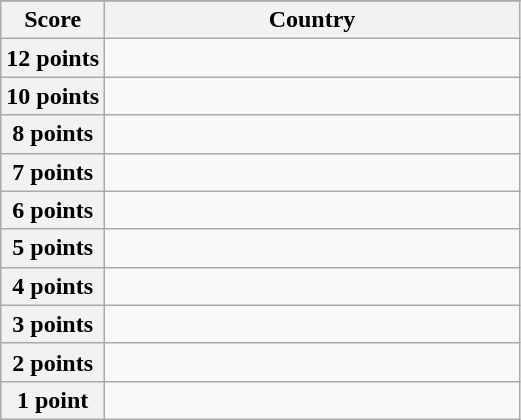<table class="wikitable">
<tr>
</tr>
<tr>
<th scope="col" width="20%">Score</th>
<th scope="col">Country</th>
</tr>
<tr>
<th scope="row">12 points</th>
<td></td>
</tr>
<tr>
<th scope="row">10 points</th>
<td></td>
</tr>
<tr>
<th scope="row">8 points</th>
<td></td>
</tr>
<tr>
<th scope="row">7 points</th>
<td></td>
</tr>
<tr>
<th scope="row">6 points</th>
<td></td>
</tr>
<tr>
<th scope="row">5 points</th>
<td></td>
</tr>
<tr>
<th scope="row">4 points</th>
<td></td>
</tr>
<tr>
<th scope="row">3 points</th>
<td></td>
</tr>
<tr>
<th scope="row">2 points</th>
<td></td>
</tr>
<tr>
<th scope="row">1 point</th>
<td></td>
</tr>
</table>
